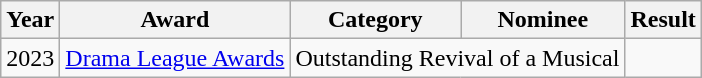<table class="wikitable">
<tr>
<th>Year</th>
<th>Award</th>
<th>Category</th>
<th>Nominee</th>
<th>Result</th>
</tr>
<tr>
<td>2023</td>
<td><a href='#'>Drama League Awards</a></td>
<td colspan="2">Outstanding Revival of a Musical</td>
<td></td>
</tr>
</table>
